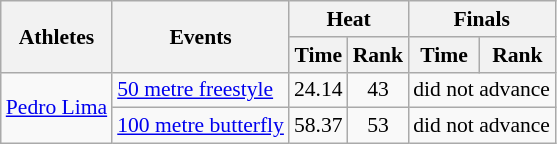<table class=wikitable style=font-size:90%>
<tr>
<th rowspan=2>Athletes</th>
<th rowspan=2>Events</th>
<th colspan=2>Heat</th>
<th colspan=2>Finals</th>
</tr>
<tr>
<th>Time</th>
<th>Rank</th>
<th>Time</th>
<th>Rank</th>
</tr>
<tr>
<td rowspan=2><a href='#'>Pedro Lima</a></td>
<td><a href='#'>50 metre freestyle</a></td>
<td align=center>24.14</td>
<td align=center>43</td>
<td align=center colspan=2>did not advance</td>
</tr>
<tr>
<td><a href='#'>100 metre butterfly</a></td>
<td align=center>58.37</td>
<td align=center>53</td>
<td align=center colspan=2>did not advance</td>
</tr>
</table>
